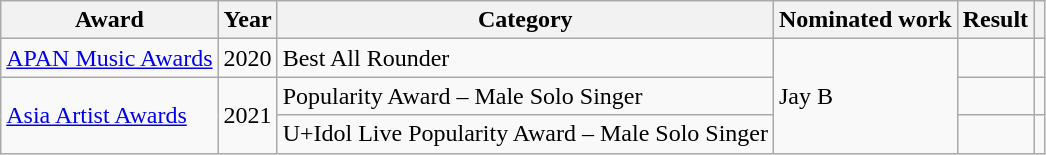<table class="wikitable sortable">
<tr>
<th>Award</th>
<th>Year</th>
<th>Category</th>
<th>Nominated work</th>
<th>Result</th>
<th class="unsortable"></th>
</tr>
<tr>
<td><a href='#'>APAN Music Awards</a></td>
<td>2020</td>
<td>Best All Rounder</td>
<td rowspan="3">Jay B</td>
<td></td>
<td></td>
</tr>
<tr>
<td rowspan="2"><a href='#'>Asia Artist Awards</a></td>
<td rowspan="2">2021</td>
<td>Popularity Award – Male Solo Singer</td>
<td></td>
<td></td>
</tr>
<tr>
<td>U+Idol Live Popularity Award – Male Solo Singer</td>
<td></td>
<td></td>
</tr>
</table>
